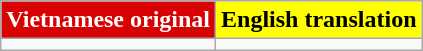<table class="wikitable">
<tr>
<th style="color:white; background: #d90202;">Vietnamese original</th>
<th style="color:black; background: #ffff00;">English translation</th>
</tr>
<tr style="vertical-align:top; white-space:nowrap;">
<td></td>
<td></td>
</tr>
</table>
